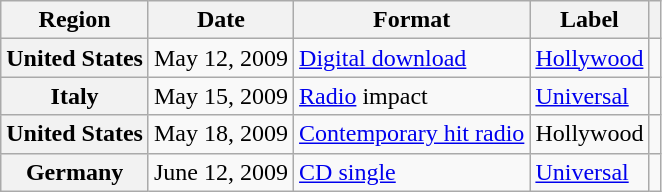<table class="wikitable plainrowheaders">
<tr>
<th scope="col">Region</th>
<th scope="col">Date</th>
<th scope="col">Format</th>
<th scope="col">Label</th>
<th scope="col"></th>
</tr>
<tr>
<th scope="row">United States</th>
<td>May 12, 2009</td>
<td><a href='#'>Digital download</a></td>
<td><a href='#'>Hollywood</a></td>
<td></td>
</tr>
<tr>
<th scope="row">Italy</th>
<td>May 15, 2009</td>
<td><a href='#'>Radio</a> impact</td>
<td><a href='#'>Universal</a></td>
<td></td>
</tr>
<tr>
<th scope="row">United States</th>
<td>May 18, 2009</td>
<td><a href='#'>Contemporary hit radio</a></td>
<td>Hollywood</td>
<td></td>
</tr>
<tr>
<th scope="row">Germany</th>
<td>June 12, 2009</td>
<td><a href='#'>CD single</a></td>
<td><a href='#'>Universal</a></td>
<td></td>
</tr>
</table>
